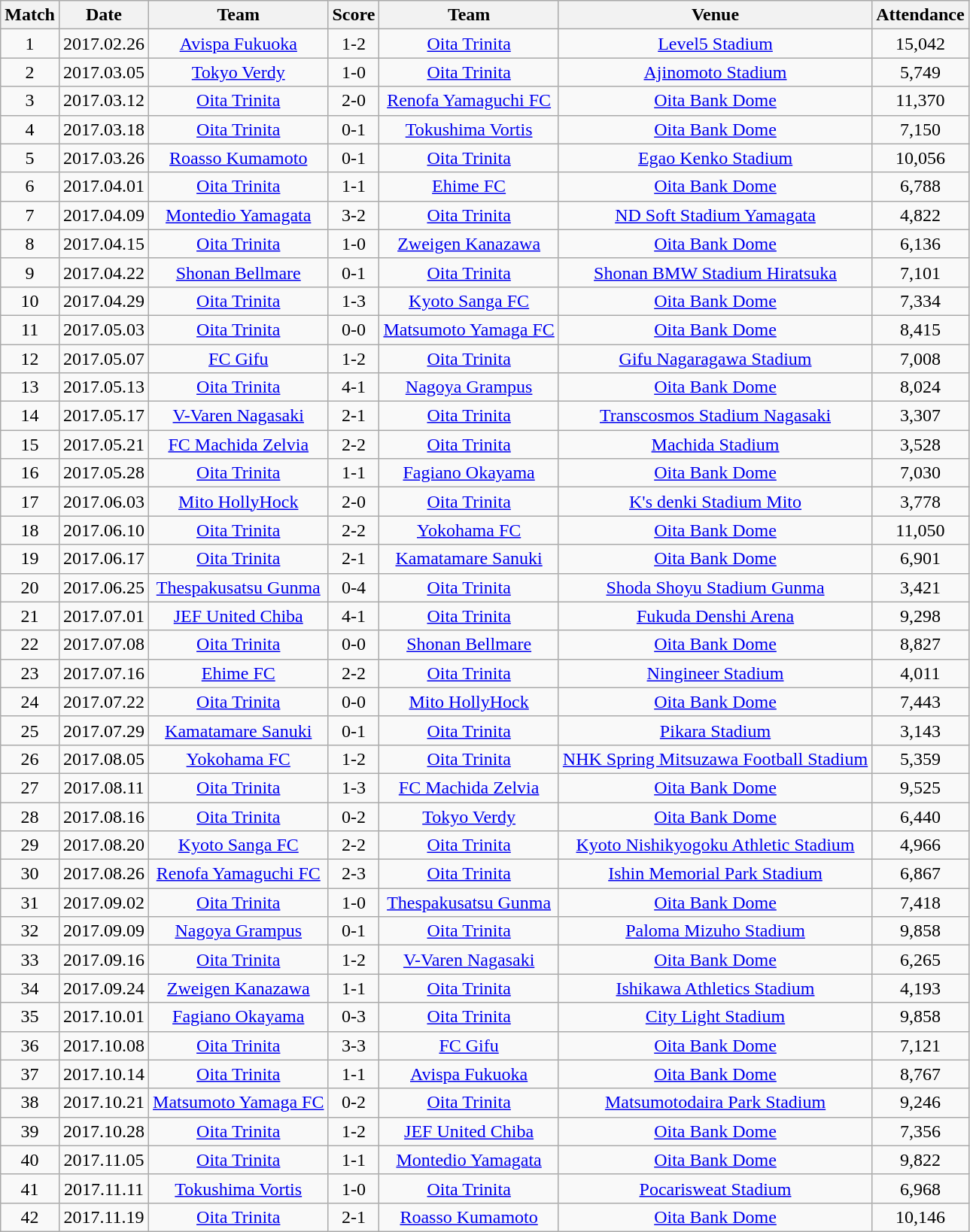<table class="wikitable" style="text-align:center;">
<tr>
<th>Match</th>
<th>Date</th>
<th>Team</th>
<th>Score</th>
<th>Team</th>
<th>Venue</th>
<th>Attendance</th>
</tr>
<tr>
<td>1</td>
<td>2017.02.26</td>
<td><a href='#'>Avispa Fukuoka</a></td>
<td>1-2</td>
<td><a href='#'>Oita Trinita</a></td>
<td><a href='#'>Level5 Stadium</a></td>
<td>15,042</td>
</tr>
<tr>
<td>2</td>
<td>2017.03.05</td>
<td><a href='#'>Tokyo Verdy</a></td>
<td>1-0</td>
<td><a href='#'>Oita Trinita</a></td>
<td><a href='#'>Ajinomoto Stadium</a></td>
<td>5,749</td>
</tr>
<tr>
<td>3</td>
<td>2017.03.12</td>
<td><a href='#'>Oita Trinita</a></td>
<td>2-0</td>
<td><a href='#'>Renofa Yamaguchi FC</a></td>
<td><a href='#'>Oita Bank Dome</a></td>
<td>11,370</td>
</tr>
<tr>
<td>4</td>
<td>2017.03.18</td>
<td><a href='#'>Oita Trinita</a></td>
<td>0-1</td>
<td><a href='#'>Tokushima Vortis</a></td>
<td><a href='#'>Oita Bank Dome</a></td>
<td>7,150</td>
</tr>
<tr>
<td>5</td>
<td>2017.03.26</td>
<td><a href='#'>Roasso Kumamoto</a></td>
<td>0-1</td>
<td><a href='#'>Oita Trinita</a></td>
<td><a href='#'>Egao Kenko Stadium</a></td>
<td>10,056</td>
</tr>
<tr>
<td>6</td>
<td>2017.04.01</td>
<td><a href='#'>Oita Trinita</a></td>
<td>1-1</td>
<td><a href='#'>Ehime FC</a></td>
<td><a href='#'>Oita Bank Dome</a></td>
<td>6,788</td>
</tr>
<tr>
<td>7</td>
<td>2017.04.09</td>
<td><a href='#'>Montedio Yamagata</a></td>
<td>3-2</td>
<td><a href='#'>Oita Trinita</a></td>
<td><a href='#'>ND Soft Stadium Yamagata</a></td>
<td>4,822</td>
</tr>
<tr>
<td>8</td>
<td>2017.04.15</td>
<td><a href='#'>Oita Trinita</a></td>
<td>1-0</td>
<td><a href='#'>Zweigen Kanazawa</a></td>
<td><a href='#'>Oita Bank Dome</a></td>
<td>6,136</td>
</tr>
<tr>
<td>9</td>
<td>2017.04.22</td>
<td><a href='#'>Shonan Bellmare</a></td>
<td>0-1</td>
<td><a href='#'>Oita Trinita</a></td>
<td><a href='#'>Shonan BMW Stadium Hiratsuka</a></td>
<td>7,101</td>
</tr>
<tr>
<td>10</td>
<td>2017.04.29</td>
<td><a href='#'>Oita Trinita</a></td>
<td>1-3</td>
<td><a href='#'>Kyoto Sanga FC</a></td>
<td><a href='#'>Oita Bank Dome</a></td>
<td>7,334</td>
</tr>
<tr>
<td>11</td>
<td>2017.05.03</td>
<td><a href='#'>Oita Trinita</a></td>
<td>0-0</td>
<td><a href='#'>Matsumoto Yamaga FC</a></td>
<td><a href='#'>Oita Bank Dome</a></td>
<td>8,415</td>
</tr>
<tr>
<td>12</td>
<td>2017.05.07</td>
<td><a href='#'>FC Gifu</a></td>
<td>1-2</td>
<td><a href='#'>Oita Trinita</a></td>
<td><a href='#'>Gifu Nagaragawa Stadium</a></td>
<td>7,008</td>
</tr>
<tr>
<td>13</td>
<td>2017.05.13</td>
<td><a href='#'>Oita Trinita</a></td>
<td>4-1</td>
<td><a href='#'>Nagoya Grampus</a></td>
<td><a href='#'>Oita Bank Dome</a></td>
<td>8,024</td>
</tr>
<tr>
<td>14</td>
<td>2017.05.17</td>
<td><a href='#'>V-Varen Nagasaki</a></td>
<td>2-1</td>
<td><a href='#'>Oita Trinita</a></td>
<td><a href='#'>Transcosmos Stadium Nagasaki</a></td>
<td>3,307</td>
</tr>
<tr>
<td>15</td>
<td>2017.05.21</td>
<td><a href='#'>FC Machida Zelvia</a></td>
<td>2-2</td>
<td><a href='#'>Oita Trinita</a></td>
<td><a href='#'>Machida Stadium</a></td>
<td>3,528</td>
</tr>
<tr>
<td>16</td>
<td>2017.05.28</td>
<td><a href='#'>Oita Trinita</a></td>
<td>1-1</td>
<td><a href='#'>Fagiano Okayama</a></td>
<td><a href='#'>Oita Bank Dome</a></td>
<td>7,030</td>
</tr>
<tr>
<td>17</td>
<td>2017.06.03</td>
<td><a href='#'>Mito HollyHock</a></td>
<td>2-0</td>
<td><a href='#'>Oita Trinita</a></td>
<td><a href='#'>K's denki Stadium Mito</a></td>
<td>3,778</td>
</tr>
<tr>
<td>18</td>
<td>2017.06.10</td>
<td><a href='#'>Oita Trinita</a></td>
<td>2-2</td>
<td><a href='#'>Yokohama FC</a></td>
<td><a href='#'>Oita Bank Dome</a></td>
<td>11,050</td>
</tr>
<tr>
<td>19</td>
<td>2017.06.17</td>
<td><a href='#'>Oita Trinita</a></td>
<td>2-1</td>
<td><a href='#'>Kamatamare Sanuki</a></td>
<td><a href='#'>Oita Bank Dome</a></td>
<td>6,901</td>
</tr>
<tr>
<td>20</td>
<td>2017.06.25</td>
<td><a href='#'>Thespakusatsu Gunma</a></td>
<td>0-4</td>
<td><a href='#'>Oita Trinita</a></td>
<td><a href='#'>Shoda Shoyu Stadium Gunma</a></td>
<td>3,421</td>
</tr>
<tr>
<td>21</td>
<td>2017.07.01</td>
<td><a href='#'>JEF United Chiba</a></td>
<td>4-1</td>
<td><a href='#'>Oita Trinita</a></td>
<td><a href='#'>Fukuda Denshi Arena</a></td>
<td>9,298</td>
</tr>
<tr>
<td>22</td>
<td>2017.07.08</td>
<td><a href='#'>Oita Trinita</a></td>
<td>0-0</td>
<td><a href='#'>Shonan Bellmare</a></td>
<td><a href='#'>Oita Bank Dome</a></td>
<td>8,827</td>
</tr>
<tr>
<td>23</td>
<td>2017.07.16</td>
<td><a href='#'>Ehime FC</a></td>
<td>2-2</td>
<td><a href='#'>Oita Trinita</a></td>
<td><a href='#'>Ningineer Stadium</a></td>
<td>4,011</td>
</tr>
<tr>
<td>24</td>
<td>2017.07.22</td>
<td><a href='#'>Oita Trinita</a></td>
<td>0-0</td>
<td><a href='#'>Mito HollyHock</a></td>
<td><a href='#'>Oita Bank Dome</a></td>
<td>7,443</td>
</tr>
<tr>
<td>25</td>
<td>2017.07.29</td>
<td><a href='#'>Kamatamare Sanuki</a></td>
<td>0-1</td>
<td><a href='#'>Oita Trinita</a></td>
<td><a href='#'>Pikara Stadium</a></td>
<td>3,143</td>
</tr>
<tr>
<td>26</td>
<td>2017.08.05</td>
<td><a href='#'>Yokohama FC</a></td>
<td>1-2</td>
<td><a href='#'>Oita Trinita</a></td>
<td><a href='#'>NHK Spring Mitsuzawa Football Stadium</a></td>
<td>5,359</td>
</tr>
<tr>
<td>27</td>
<td>2017.08.11</td>
<td><a href='#'>Oita Trinita</a></td>
<td>1-3</td>
<td><a href='#'>FC Machida Zelvia</a></td>
<td><a href='#'>Oita Bank Dome</a></td>
<td>9,525</td>
</tr>
<tr>
<td>28</td>
<td>2017.08.16</td>
<td><a href='#'>Oita Trinita</a></td>
<td>0-2</td>
<td><a href='#'>Tokyo Verdy</a></td>
<td><a href='#'>Oita Bank Dome</a></td>
<td>6,440</td>
</tr>
<tr>
<td>29</td>
<td>2017.08.20</td>
<td><a href='#'>Kyoto Sanga FC</a></td>
<td>2-2</td>
<td><a href='#'>Oita Trinita</a></td>
<td><a href='#'>Kyoto Nishikyogoku Athletic Stadium</a></td>
<td>4,966</td>
</tr>
<tr>
<td>30</td>
<td>2017.08.26</td>
<td><a href='#'>Renofa Yamaguchi FC</a></td>
<td>2-3</td>
<td><a href='#'>Oita Trinita</a></td>
<td><a href='#'>Ishin Memorial Park Stadium</a></td>
<td>6,867</td>
</tr>
<tr>
<td>31</td>
<td>2017.09.02</td>
<td><a href='#'>Oita Trinita</a></td>
<td>1-0</td>
<td><a href='#'>Thespakusatsu Gunma</a></td>
<td><a href='#'>Oita Bank Dome</a></td>
<td>7,418</td>
</tr>
<tr>
<td>32</td>
<td>2017.09.09</td>
<td><a href='#'>Nagoya Grampus</a></td>
<td>0-1</td>
<td><a href='#'>Oita Trinita</a></td>
<td><a href='#'>Paloma Mizuho Stadium</a></td>
<td>9,858</td>
</tr>
<tr>
<td>33</td>
<td>2017.09.16</td>
<td><a href='#'>Oita Trinita</a></td>
<td>1-2</td>
<td><a href='#'>V-Varen Nagasaki</a></td>
<td><a href='#'>Oita Bank Dome</a></td>
<td>6,265</td>
</tr>
<tr>
<td>34</td>
<td>2017.09.24</td>
<td><a href='#'>Zweigen Kanazawa</a></td>
<td>1-1</td>
<td><a href='#'>Oita Trinita</a></td>
<td><a href='#'>Ishikawa Athletics Stadium</a></td>
<td>4,193</td>
</tr>
<tr>
<td>35</td>
<td>2017.10.01</td>
<td><a href='#'>Fagiano Okayama</a></td>
<td>0-3</td>
<td><a href='#'>Oita Trinita</a></td>
<td><a href='#'>City Light Stadium</a></td>
<td>9,858</td>
</tr>
<tr>
<td>36</td>
<td>2017.10.08</td>
<td><a href='#'>Oita Trinita</a></td>
<td>3-3</td>
<td><a href='#'>FC Gifu</a></td>
<td><a href='#'>Oita Bank Dome</a></td>
<td>7,121</td>
</tr>
<tr>
<td>37</td>
<td>2017.10.14</td>
<td><a href='#'>Oita Trinita</a></td>
<td>1-1</td>
<td><a href='#'>Avispa Fukuoka</a></td>
<td><a href='#'>Oita Bank Dome</a></td>
<td>8,767</td>
</tr>
<tr>
<td>38</td>
<td>2017.10.21</td>
<td><a href='#'>Matsumoto Yamaga FC</a></td>
<td>0-2</td>
<td><a href='#'>Oita Trinita</a></td>
<td><a href='#'>Matsumotodaira Park Stadium</a></td>
<td>9,246</td>
</tr>
<tr>
<td>39</td>
<td>2017.10.28</td>
<td><a href='#'>Oita Trinita</a></td>
<td>1-2</td>
<td><a href='#'>JEF United Chiba</a></td>
<td><a href='#'>Oita Bank Dome</a></td>
<td>7,356</td>
</tr>
<tr>
<td>40</td>
<td>2017.11.05</td>
<td><a href='#'>Oita Trinita</a></td>
<td>1-1</td>
<td><a href='#'>Montedio Yamagata</a></td>
<td><a href='#'>Oita Bank Dome</a></td>
<td>9,822</td>
</tr>
<tr>
<td>41</td>
<td>2017.11.11</td>
<td><a href='#'>Tokushima Vortis</a></td>
<td>1-0</td>
<td><a href='#'>Oita Trinita</a></td>
<td><a href='#'>Pocarisweat Stadium</a></td>
<td>6,968</td>
</tr>
<tr>
<td>42</td>
<td>2017.11.19</td>
<td><a href='#'>Oita Trinita</a></td>
<td>2-1</td>
<td><a href='#'>Roasso Kumamoto</a></td>
<td><a href='#'>Oita Bank Dome</a></td>
<td>10,146</td>
</tr>
</table>
